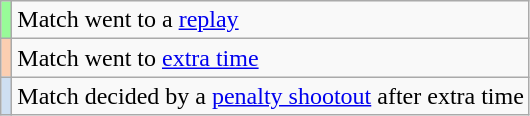<table class="wikitable">
<tr>
<td style="background-color:#98FB98"></td>
<td>Match went to a <a href='#'>replay</a></td>
</tr>
<tr>
<td style="background-color:#FBCEB1"></td>
<td>Match went to <a href='#'>extra time</a></td>
</tr>
<tr>
<td style="background-color:#cedff2"></td>
<td>Match decided by a <a href='#'>penalty shootout</a> after extra time</td>
</tr>
</table>
